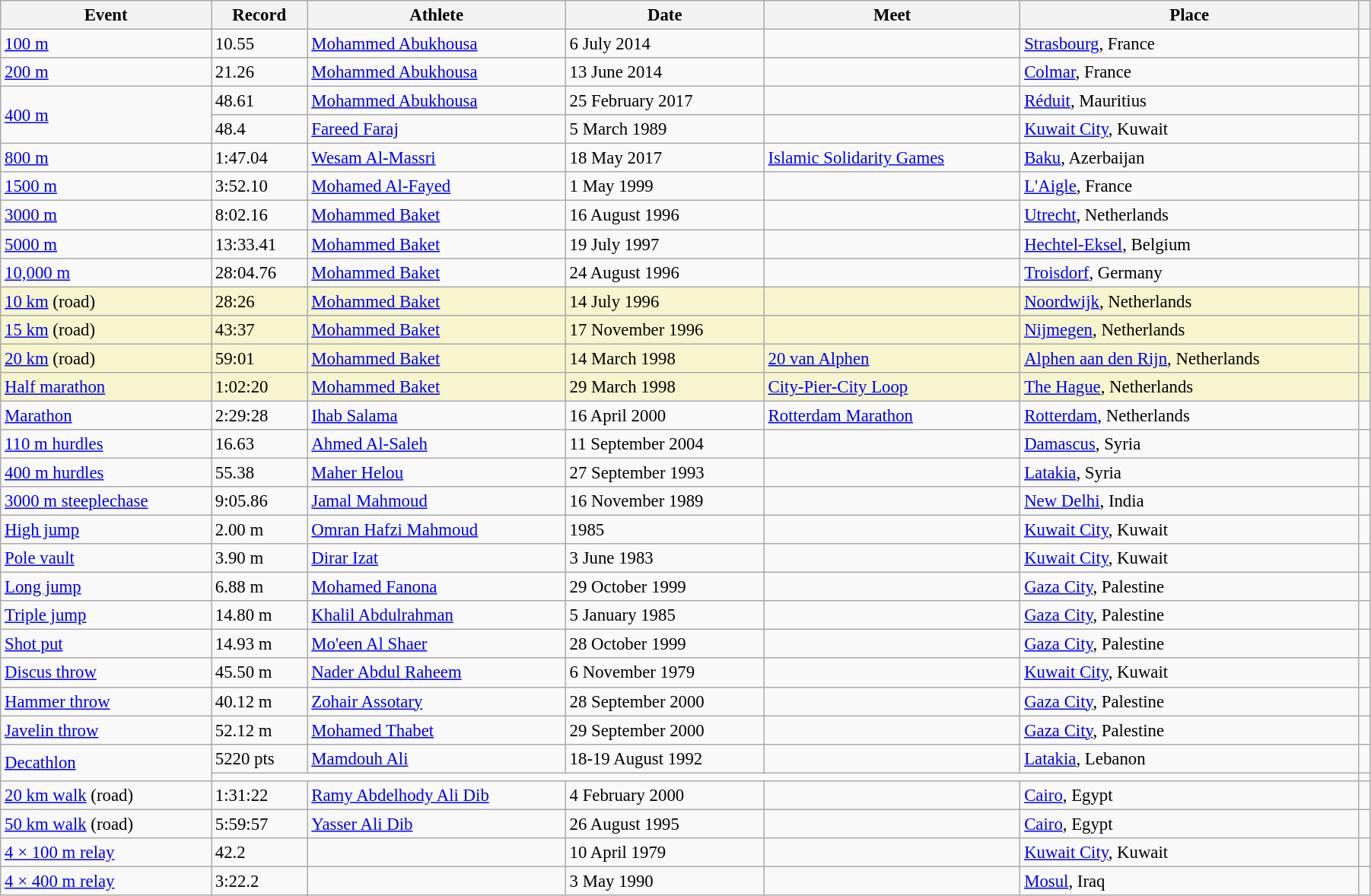<table class="wikitable" style="font-size:95%; width: 95%;">
<tr>
<th>Event</th>
<th>Record</th>
<th>Athlete</th>
<th>Date</th>
<th>Meet</th>
<th>Place</th>
<th></th>
</tr>
<tr>
<td><a href='#'>100 m</a></td>
<td>10.55 </td>
<td><a href='#'>Mohammed Abukhousa</a></td>
<td>6 July 2014</td>
<td></td>
<td><a href='#'>Strasbourg</a>, France</td>
<td></td>
</tr>
<tr>
<td><a href='#'>200 m</a></td>
<td>21.26 </td>
<td><a href='#'>Mohammed Abukhousa</a></td>
<td>13 June 2014</td>
<td></td>
<td><a href='#'>Colmar</a>, France</td>
<td></td>
</tr>
<tr>
<td rowspan=2><a href='#'>400 m</a></td>
<td>48.61</td>
<td><a href='#'>Mohammed Abukhousa</a></td>
<td>25 February 2017</td>
<td></td>
<td><a href='#'>Réduit</a>, Mauritius</td>
<td></td>
</tr>
<tr>
<td>48.4 </td>
<td><a href='#'>Fareed Faraj</a></td>
<td>5 March 1989</td>
<td></td>
<td><a href='#'>Kuwait City</a>, Kuwait</td>
<td></td>
</tr>
<tr>
<td><a href='#'>800 m</a></td>
<td>1:47.04</td>
<td><a href='#'>Wesam Al-Massri</a></td>
<td>18 May 2017</td>
<td><a href='#'>Islamic Solidarity Games</a></td>
<td><a href='#'>Baku</a>, Azerbaijan</td>
<td></td>
</tr>
<tr>
<td><a href='#'>1500 m</a></td>
<td>3:52.10</td>
<td><a href='#'>Mohamed Al-Fayed</a></td>
<td>1 May 1999</td>
<td></td>
<td><a href='#'>L'Aigle</a>, France</td>
<td></td>
</tr>
<tr>
<td><a href='#'>3000 m</a></td>
<td>8:02.16</td>
<td><a href='#'>Mohammed Baket</a></td>
<td>16 August 1996</td>
<td></td>
<td><a href='#'>Utrecht</a>, Netherlands</td>
<td></td>
</tr>
<tr>
<td><a href='#'>5000 m</a></td>
<td>13:33.41</td>
<td><a href='#'>Mohammed Baket</a></td>
<td>19 July 1997</td>
<td></td>
<td><a href='#'>Hechtel-Eksel</a>, Belgium</td>
<td></td>
</tr>
<tr>
<td><a href='#'>10,000 m</a></td>
<td>28:04.76</td>
<td><a href='#'>Mohammed Baket</a></td>
<td>24 August 1996</td>
<td></td>
<td><a href='#'>Troisdorf</a>, Germany</td>
<td></td>
</tr>
<tr style="background:#f6F5CE;">
<td><a href='#'>10 km</a> (road)</td>
<td>28:26</td>
<td><a href='#'>Mohammed Baket</a></td>
<td>14 July 1996</td>
<td></td>
<td><a href='#'>Noordwijk</a>, Netherlands</td>
<td></td>
</tr>
<tr style="background:#f6F5CE;">
<td><a href='#'>15 km</a> (road)</td>
<td>43:37</td>
<td><a href='#'>Mohammed Baket</a></td>
<td>17 November 1996</td>
<td></td>
<td><a href='#'>Nijmegen</a>, Netherlands</td>
<td></td>
</tr>
<tr style="background:#f6F5CE;">
<td><a href='#'>20 km</a> (road)</td>
<td>59:01</td>
<td><a href='#'>Mohammed Baket</a></td>
<td>14 March 1998</td>
<td><a href='#'>20 van Alphen</a></td>
<td><a href='#'>Alphen aan den Rijn</a>, Netherlands</td>
<td></td>
</tr>
<tr style="background:#f6F5CE;">
<td><a href='#'>Half marathon</a></td>
<td>1:02:20</td>
<td><a href='#'>Mohammed Baket</a></td>
<td>29 March 1998</td>
<td><a href='#'>City-Pier-City Loop</a></td>
<td><a href='#'>The Hague</a>, Netherlands</td>
<td></td>
</tr>
<tr>
<td><a href='#'>Marathon</a></td>
<td>2:29:28</td>
<td><a href='#'>Ihab Salama</a></td>
<td>16 April 2000</td>
<td><a href='#'>Rotterdam Marathon</a></td>
<td><a href='#'>Rotterdam</a>, Netherlands</td>
<td></td>
</tr>
<tr>
<td><a href='#'>110 m hurdles</a></td>
<td>16.63 </td>
<td><a href='#'>Ahmed Al-Saleh</a></td>
<td>11 September 2004</td>
<td></td>
<td><a href='#'>Damascus</a>, Syria</td>
<td></td>
</tr>
<tr>
<td><a href='#'>400 m hurdles</a></td>
<td>55.38</td>
<td><a href='#'>Maher Helou</a></td>
<td>27 September 1993</td>
<td></td>
<td><a href='#'>Latakia</a>, Syria</td>
<td></td>
</tr>
<tr>
<td><a href='#'>3000 m steeplechase</a></td>
<td>9:05.86</td>
<td><a href='#'>Jamal Mahmoud</a></td>
<td>16 November 1989</td>
<td></td>
<td><a href='#'>New Delhi</a>, India</td>
<td></td>
</tr>
<tr>
<td><a href='#'>High jump</a></td>
<td>2.00 m</td>
<td><a href='#'>Omran Hafzi Mahmoud</a></td>
<td>1985</td>
<td></td>
<td><a href='#'>Kuwait City</a>, Kuwait</td>
<td></td>
</tr>
<tr>
<td><a href='#'>Pole vault</a></td>
<td>3.90 m</td>
<td><a href='#'>Dirar Izat</a></td>
<td>3 June 1983</td>
<td></td>
<td><a href='#'>Kuwait City</a>, Kuwait</td>
<td></td>
</tr>
<tr>
<td><a href='#'>Long jump</a></td>
<td>6.88 m</td>
<td><a href='#'>Mohamed Fanona</a></td>
<td>29 October 1999</td>
<td></td>
<td><a href='#'>Gaza City</a>, Palestine</td>
<td></td>
</tr>
<tr>
<td><a href='#'>Triple jump</a></td>
<td>14.80 m</td>
<td><a href='#'>Khalil Abdulrahman</a></td>
<td>5 January 1985</td>
<td></td>
<td><a href='#'>Gaza City</a>, Palestine</td>
<td></td>
</tr>
<tr>
<td><a href='#'>Shot put</a></td>
<td>14.93 m</td>
<td><a href='#'>Mo'een Al Shaer</a></td>
<td>28 October 1999</td>
<td></td>
<td><a href='#'>Gaza City</a>, Palestine</td>
<td></td>
</tr>
<tr>
<td><a href='#'>Discus throw</a></td>
<td>45.50 m</td>
<td><a href='#'>Nader Abdul Raheem</a></td>
<td>6 November 1979</td>
<td></td>
<td><a href='#'>Kuwait City</a>, Kuwait</td>
<td></td>
</tr>
<tr>
<td><a href='#'>Hammer throw</a></td>
<td>40.12 m</td>
<td><a href='#'>Zohair Assotary</a></td>
<td>28 September 2000</td>
<td></td>
<td><a href='#'>Gaza City</a>, Palestine</td>
<td></td>
</tr>
<tr>
<td><a href='#'>Javelin throw</a></td>
<td>52.12 m</td>
<td><a href='#'>Mohamed Thabet</a></td>
<td>29 September 2000</td>
<td></td>
<td><a href='#'>Gaza City</a>, Palestine</td>
<td></td>
</tr>
<tr>
<td rowspan=2><a href='#'>Decathlon</a></td>
<td>5220 pts </td>
<td><a href='#'>Mamdouh Ali</a></td>
<td>18-19 August 1992</td>
<td></td>
<td><a href='#'>Latakia</a>, Lebanon</td>
<td></td>
</tr>
<tr>
<td colspan=5></td>
<td></td>
</tr>
<tr>
<td><a href='#'>20 km walk</a> (road)</td>
<td>1:31:22</td>
<td><a href='#'>Ramy Abdelhody Ali Dib</a></td>
<td>4 February 2000</td>
<td></td>
<td><a href='#'>Cairo</a>, Egypt</td>
<td></td>
</tr>
<tr>
<td><a href='#'>50 km walk</a> (road)</td>
<td>5:59:57</td>
<td><a href='#'>Yasser Ali Dib</a></td>
<td>26 August 1995</td>
<td></td>
<td><a href='#'>Cairo</a>, Egypt</td>
<td></td>
</tr>
<tr>
<td><a href='#'>4 × 100 m relay</a></td>
<td>42.2</td>
<td></td>
<td>10 April 1979</td>
<td></td>
<td><a href='#'>Kuwait City</a>, Kuwait</td>
<td></td>
</tr>
<tr>
<td><a href='#'>4 × 400 m relay</a></td>
<td>3:22.2</td>
<td></td>
<td>3 May 1990</td>
<td></td>
<td><a href='#'>Mosul</a>, Iraq</td>
<td></td>
</tr>
</table>
